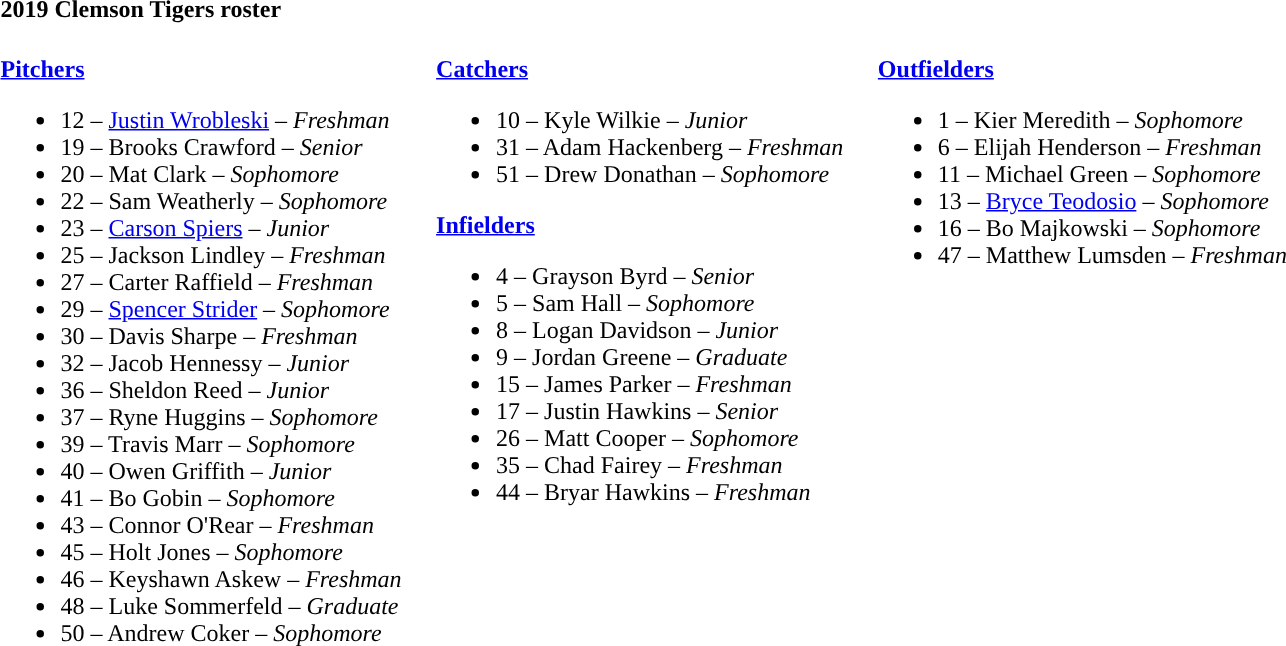<table class="toccolours" style="text-align: left;" font-size:90%;">
<tr>
<th colspan="9">2019 Clemson Tigers roster</th>
</tr>
<tr>
<td style="vertical-align:top;"><br><strong><a href='#'>Pitchers</a></strong><ul><li>12 – <a href='#'>Justin Wrobleski</a> – <em>Freshman</em></li><li>19 – Brooks Crawford – <em>Senior</em></li><li>20 – Mat Clark – <em> Sophomore</em></li><li>22 – Sam Weatherly – <em>Sophomore</em></li><li>23 – <a href='#'>Carson Spiers</a> – <em>Junior</em></li><li>25 – Jackson Lindley – <em>Freshman</em></li><li>27 – Carter Raffield – <em>Freshman</em></li><li>29 – <a href='#'>Spencer Strider</a> – <em>Sophomore</em></li><li>30 – Davis Sharpe – <em>Freshman</em></li><li>32 – Jacob Hennessy – <em>Junior</em></li><li>36 – Sheldon Reed – <em> Junior</em></li><li>37 – Ryne Huggins – <em> Sophomore</em></li><li>39 – Travis Marr – <em> Sophomore</em></li><li>40 – Owen Griffith – <em>Junior</em></li><li>41 – Bo Gobin – <em> Sophomore</em></li><li>43 – Connor O'Rear – <em> Freshman</em></li><li>45 – Holt Jones – <em>Sophomore</em></li><li>46 – Keyshawn Askew – <em>Freshman</em></li><li>48 – Luke Sommerfeld – <em>Graduate</em></li><li>50 – Andrew Coker – <em> Sophomore</em></li></ul></td>
<td width="15"> </td>
<td valign="top"><br><strong><a href='#'>Catchers</a></strong><ul><li>10 – Kyle Wilkie – <em>Junior</em></li><li>31 – Adam Hackenberg – <em>Freshman</em></li><li>51 – Drew Donathan – <em>Sophomore</em></li></ul><strong><a href='#'>Infielders</a></strong><ul><li>4 – Grayson Byrd – <em> Senior</em></li><li>5 – Sam Hall – <em>Sophomore</em></li><li>8 – Logan Davidson – <em>Junior</em></li><li>9 – Jordan Greene – <em>Graduate</em></li><li>15 – James Parker – <em>Freshman</em></li><li>17 – Justin Hawkins – <em> Senior</em></li><li>26 – Matt Cooper – <em>Sophomore</em></li><li>35 – Chad Fairey – <em>Freshman</em></li><li>44 – Bryar Hawkins – <em>Freshman</em></li></ul></td>
<td width="15"> </td>
<td valign="top"><br><strong><a href='#'>Outfielders</a></strong><ul><li>1 – Kier Meredith – <em>Sophomore</em></li><li>6 – Elijah Henderson – <em> Freshman</em></li><li>11 – Michael Green – <em> Sophomore</em></li><li>13 – <a href='#'>Bryce Teodosio</a> – <em>Sophomore</em></li><li>16 – Bo Majkowski – <em>Sophomore</em></li><li>47 – Matthew Lumsden – <em>Freshman</em></li></ul></td>
</tr>
</table>
